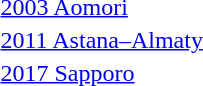<table>
<tr>
<td><a href='#'>2003 Aomori</a></td>
<td></td>
<td></td>
<td></td>
</tr>
<tr>
<td><a href='#'>2011 Astana–Almaty</a></td>
<td></td>
<td></td>
<td></td>
</tr>
<tr>
<td><a href='#'>2017 Sapporo</a></td>
<td></td>
<td></td>
<td></td>
</tr>
</table>
